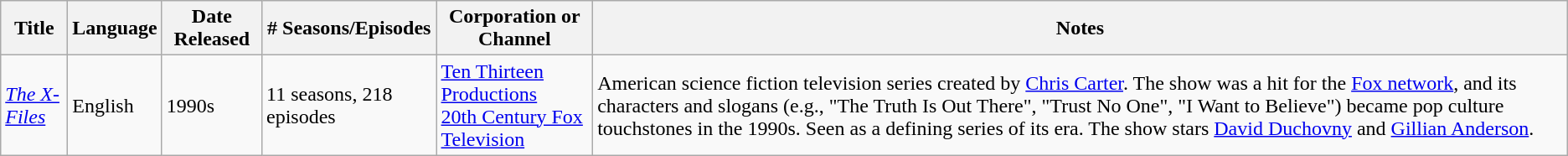<table class="wikitable sortable">
<tr>
<th>Title</th>
<th>Language</th>
<th>Date Released</th>
<th># Seasons/Episodes</th>
<th>Corporation or Channel</th>
<th>Notes</th>
</tr>
<tr>
<td><em><a href='#'>The X-Files</a></em></td>
<td>English</td>
<td>1990s</td>
<td>11 seasons, 218 episodes</td>
<td><a href='#'>Ten Thirteen Productions</a><br><a href='#'>20th Century Fox Television</a></td>
<td>American science fiction television series created by <a href='#'>Chris Carter</a>. The show was a hit for the <a href='#'>Fox network</a>, and its characters and slogans (e.g., "The Truth Is Out There", "Trust No One", "I Want to Believe") became pop culture touchstones in the 1990s. Seen as a defining series of its era. The show stars <a href='#'>David Duchovny</a> and <a href='#'>Gillian Anderson</a>.</td>
</tr>
</table>
